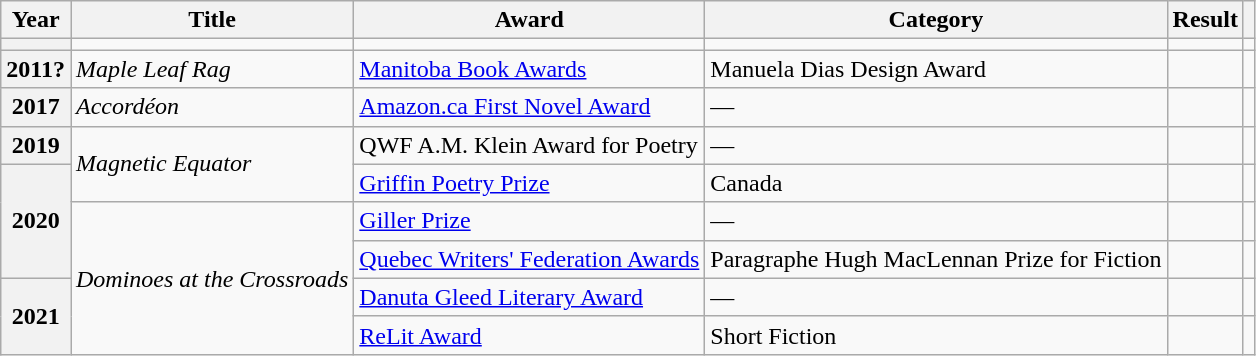<table class="wikitable sortable">
<tr>
<th>Year</th>
<th>Title</th>
<th>Award</th>
<th>Category</th>
<th>Result</th>
<th></th>
</tr>
<tr>
<th></th>
<td></td>
<td></td>
<td></td>
<td></td>
<td></td>
</tr>
<tr>
<th>2011?</th>
<td><em>Maple Leaf Rag</em></td>
<td><a href='#'>Manitoba Book Awards</a></td>
<td>Manuela Dias Design Award</td>
<td></td>
<td></td>
</tr>
<tr>
<th>2017</th>
<td><em>Accordéon</em></td>
<td><a href='#'>Amazon.ca First Novel Award</a></td>
<td>—</td>
<td></td>
<td></td>
</tr>
<tr>
<th>2019</th>
<td rowspan="2"><em>Magnetic Equator</em></td>
<td>QWF A.M. Klein Award for Poetry</td>
<td>—</td>
<td></td>
<td></td>
</tr>
<tr>
<th rowspan="3">2020</th>
<td><a href='#'>Griffin Poetry Prize</a></td>
<td>Canada</td>
<td></td>
<td></td>
</tr>
<tr>
<td rowspan="4"><em>Dominoes at the Crossroads</em></td>
<td><a href='#'>Giller Prize</a></td>
<td>—</td>
<td></td>
<td></td>
</tr>
<tr>
<td><a href='#'>Quebec Writers' Federation Awards</a></td>
<td>Paragraphe Hugh MacLennan Prize for Fiction</td>
<td></td>
<td></td>
</tr>
<tr>
<th rowspan="2">2021</th>
<td><a href='#'>Danuta Gleed Literary Award</a></td>
<td>—</td>
<td></td>
<td></td>
</tr>
<tr>
<td><a href='#'>ReLit Award</a></td>
<td>Short Fiction</td>
<td></td>
<td></td>
</tr>
</table>
